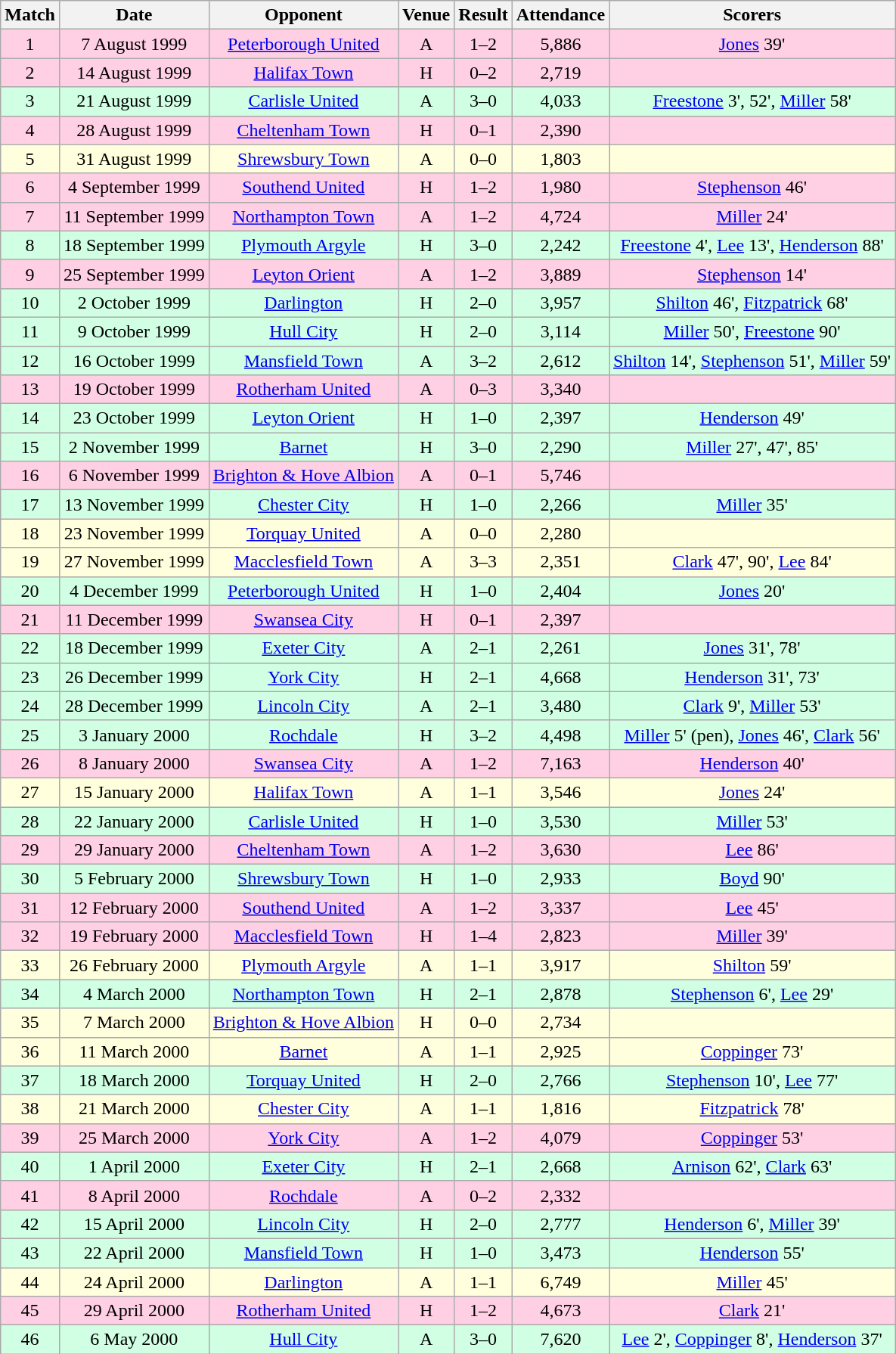<table class="wikitable " style="font-size:100%; text-align:center">
<tr>
<th>Match</th>
<th>Date</th>
<th>Opponent</th>
<th>Venue</th>
<th>Result</th>
<th>Attendance</th>
<th>Scorers</th>
</tr>
<tr style="background: #ffd0e3;">
<td>1</td>
<td>7 August 1999</td>
<td><a href='#'>Peterborough United</a></td>
<td>A</td>
<td>1–2</td>
<td>5,886</td>
<td><a href='#'>Jones</a> 39'</td>
</tr>
<tr style="background: #ffd0e3;">
<td>2</td>
<td>14 August 1999</td>
<td><a href='#'>Halifax Town</a></td>
<td>H</td>
<td>0–2</td>
<td>2,719</td>
<td></td>
</tr>
<tr style="background: #d0ffe3;">
<td>3</td>
<td>21 August 1999</td>
<td><a href='#'>Carlisle United</a></td>
<td>A</td>
<td>3–0</td>
<td>4,033</td>
<td><a href='#'>Freestone</a> 3', 52', <a href='#'>Miller</a> 58'</td>
</tr>
<tr style="background: #ffd0e3;">
<td>4</td>
<td>28 August 1999</td>
<td><a href='#'>Cheltenham Town</a></td>
<td>H</td>
<td>0–1</td>
<td>2,390</td>
<td></td>
</tr>
<tr style="background: #ffffdd;">
<td>5</td>
<td>31 August 1999</td>
<td><a href='#'>Shrewsbury Town</a></td>
<td>A</td>
<td>0–0</td>
<td>1,803</td>
<td></td>
</tr>
<tr style="background: #ffd0e3;">
<td>6</td>
<td>4 September 1999</td>
<td><a href='#'>Southend United</a></td>
<td>H</td>
<td>1–2</td>
<td>1,980</td>
<td><a href='#'>Stephenson</a> 46'</td>
</tr>
<tr style="background: #ffd0e3;">
<td>7</td>
<td>11 September 1999</td>
<td><a href='#'>Northampton Town</a></td>
<td>A</td>
<td>1–2</td>
<td>4,724</td>
<td><a href='#'>Miller</a> 24'</td>
</tr>
<tr style="background: #d0ffe3;">
<td>8</td>
<td>18 September 1999</td>
<td><a href='#'>Plymouth Argyle</a></td>
<td>H</td>
<td>3–0</td>
<td>2,242</td>
<td><a href='#'>Freestone</a> 4', <a href='#'>Lee</a> 13', <a href='#'>Henderson</a> 88'</td>
</tr>
<tr style="background: #ffd0e3;">
<td>9</td>
<td>25 September 1999</td>
<td><a href='#'>Leyton Orient</a></td>
<td>A</td>
<td>1–2</td>
<td>3,889</td>
<td><a href='#'>Stephenson</a> 14'</td>
</tr>
<tr style="background: #d0ffe3;">
<td>10</td>
<td>2 October 1999</td>
<td><a href='#'>Darlington</a></td>
<td>H</td>
<td>2–0</td>
<td>3,957</td>
<td><a href='#'>Shilton</a> 46', <a href='#'>Fitzpatrick</a> 68'</td>
</tr>
<tr style="background: #d0ffe3;">
<td>11</td>
<td>9 October 1999</td>
<td><a href='#'>Hull City</a></td>
<td>H</td>
<td>2–0</td>
<td>3,114</td>
<td><a href='#'>Miller</a> 50', <a href='#'>Freestone</a> 90'</td>
</tr>
<tr style="background: #d0ffe3;">
<td>12</td>
<td>16 October 1999</td>
<td><a href='#'>Mansfield Town</a></td>
<td>A</td>
<td>3–2</td>
<td>2,612</td>
<td><a href='#'>Shilton</a> 14', <a href='#'>Stephenson</a> 51', <a href='#'>Miller</a> 59'</td>
</tr>
<tr style="background: #ffd0e3;">
<td>13</td>
<td>19 October 1999</td>
<td><a href='#'>Rotherham United</a></td>
<td>A</td>
<td>0–3</td>
<td>3,340</td>
<td></td>
</tr>
<tr style="background: #d0ffe3;">
<td>14</td>
<td>23 October 1999</td>
<td><a href='#'>Leyton Orient</a></td>
<td>H</td>
<td>1–0</td>
<td>2,397</td>
<td><a href='#'>Henderson</a> 49'</td>
</tr>
<tr style="background: #d0ffe3;">
<td>15</td>
<td>2 November 1999</td>
<td><a href='#'>Barnet</a></td>
<td>H</td>
<td>3–0</td>
<td>2,290</td>
<td><a href='#'>Miller</a> 27', 47', 85'</td>
</tr>
<tr style="background: #ffd0e3;">
<td>16</td>
<td>6 November 1999</td>
<td><a href='#'>Brighton & Hove Albion</a></td>
<td>A</td>
<td>0–1</td>
<td>5,746</td>
<td></td>
</tr>
<tr style="background: #d0ffe3;">
<td>17</td>
<td>13 November 1999</td>
<td><a href='#'>Chester City</a></td>
<td>H</td>
<td>1–0</td>
<td>2,266</td>
<td><a href='#'>Miller</a> 35'</td>
</tr>
<tr style="background: #ffffdd;">
<td>18</td>
<td>23 November 1999</td>
<td><a href='#'>Torquay United</a></td>
<td>A</td>
<td>0–0</td>
<td>2,280</td>
<td></td>
</tr>
<tr style="background: #ffffdd;">
<td>19</td>
<td>27 November 1999</td>
<td><a href='#'>Macclesfield Town</a></td>
<td>A</td>
<td>3–3</td>
<td>2,351</td>
<td><a href='#'>Clark</a> 47', 90', <a href='#'>Lee</a> 84'</td>
</tr>
<tr style="background: #d0ffe3;">
<td>20</td>
<td>4 December 1999</td>
<td><a href='#'>Peterborough United</a></td>
<td>H</td>
<td>1–0</td>
<td>2,404</td>
<td><a href='#'>Jones</a> 20'</td>
</tr>
<tr style="background: #ffd0e3;">
<td>21</td>
<td>11 December 1999</td>
<td><a href='#'>Swansea City</a></td>
<td>H</td>
<td>0–1</td>
<td>2,397</td>
<td></td>
</tr>
<tr style="background: #d0ffe3;">
<td>22</td>
<td>18 December 1999</td>
<td><a href='#'>Exeter City</a></td>
<td>A</td>
<td>2–1</td>
<td>2,261</td>
<td><a href='#'>Jones</a> 31', 78'</td>
</tr>
<tr style="background: #d0ffe3;">
<td>23</td>
<td>26 December 1999</td>
<td><a href='#'>York City</a></td>
<td>H</td>
<td>2–1</td>
<td>4,668</td>
<td><a href='#'>Henderson</a> 31', 73'</td>
</tr>
<tr style="background: #d0ffe3;">
<td>24</td>
<td>28 December 1999</td>
<td><a href='#'>Lincoln City</a></td>
<td>A</td>
<td>2–1</td>
<td>3,480</td>
<td><a href='#'>Clark</a> 9', <a href='#'>Miller</a> 53'</td>
</tr>
<tr style="background: #d0ffe3;">
<td>25</td>
<td>3 January 2000</td>
<td><a href='#'>Rochdale</a></td>
<td>H</td>
<td>3–2</td>
<td>4,498</td>
<td><a href='#'>Miller</a> 5' (pen), <a href='#'>Jones</a> 46', <a href='#'>Clark</a> 56'</td>
</tr>
<tr style="background: #ffd0e3;">
<td>26</td>
<td>8 January 2000</td>
<td><a href='#'>Swansea City</a></td>
<td>A</td>
<td>1–2</td>
<td>7,163</td>
<td><a href='#'>Henderson</a> 40'</td>
</tr>
<tr style="background: #ffffdd;">
<td>27</td>
<td>15 January 2000</td>
<td><a href='#'>Halifax Town</a></td>
<td>A</td>
<td>1–1</td>
<td>3,546</td>
<td><a href='#'>Jones</a> 24'</td>
</tr>
<tr style="background: #d0ffe3;">
<td>28</td>
<td>22 January 2000</td>
<td><a href='#'>Carlisle United</a></td>
<td>H</td>
<td>1–0</td>
<td>3,530</td>
<td><a href='#'>Miller</a> 53'</td>
</tr>
<tr style="background: #ffd0e3;">
<td>29</td>
<td>29 January 2000</td>
<td><a href='#'>Cheltenham Town</a></td>
<td>A</td>
<td>1–2</td>
<td>3,630</td>
<td><a href='#'>Lee</a> 86'</td>
</tr>
<tr style="background: #d0ffe3;">
<td>30</td>
<td>5 February 2000</td>
<td><a href='#'>Shrewsbury Town</a></td>
<td>H</td>
<td>1–0</td>
<td>2,933</td>
<td><a href='#'>Boyd</a> 90'</td>
</tr>
<tr style="background: #ffd0e3;">
<td>31</td>
<td>12 February 2000</td>
<td><a href='#'>Southend United</a></td>
<td>A</td>
<td>1–2</td>
<td>3,337</td>
<td><a href='#'>Lee</a> 45'</td>
</tr>
<tr style="background: #ffd0e3;">
<td>32</td>
<td>19 February 2000</td>
<td><a href='#'>Macclesfield Town</a></td>
<td>H</td>
<td>1–4</td>
<td>2,823</td>
<td><a href='#'>Miller</a> 39'</td>
</tr>
<tr style="background: #ffffdd;">
<td>33</td>
<td>26 February 2000</td>
<td><a href='#'>Plymouth Argyle</a></td>
<td>A</td>
<td>1–1</td>
<td>3,917</td>
<td><a href='#'>Shilton</a> 59'</td>
</tr>
<tr style="background: #d0ffe3;">
<td>34</td>
<td>4 March 2000</td>
<td><a href='#'>Northampton Town</a></td>
<td>H</td>
<td>2–1</td>
<td>2,878</td>
<td><a href='#'>Stephenson</a> 6', <a href='#'>Lee</a> 29'</td>
</tr>
<tr style="background: #ffffdd;">
<td>35</td>
<td>7 March 2000</td>
<td><a href='#'>Brighton & Hove Albion</a></td>
<td>H</td>
<td>0–0</td>
<td>2,734</td>
<td></td>
</tr>
<tr style="background: #ffffdd;">
<td>36</td>
<td>11 March 2000</td>
<td><a href='#'>Barnet</a></td>
<td>A</td>
<td>1–1</td>
<td>2,925</td>
<td><a href='#'>Coppinger</a> 73'</td>
</tr>
<tr style="background: #d0ffe3;">
<td>37</td>
<td>18 March 2000</td>
<td><a href='#'>Torquay United</a></td>
<td>H</td>
<td>2–0</td>
<td>2,766</td>
<td><a href='#'>Stephenson</a> 10', <a href='#'>Lee</a> 77'</td>
</tr>
<tr style="background: #ffffdd;">
<td>38</td>
<td>21 March 2000</td>
<td><a href='#'>Chester City</a></td>
<td>A</td>
<td>1–1</td>
<td>1,816</td>
<td><a href='#'>Fitzpatrick</a> 78'</td>
</tr>
<tr style="background: #ffd0e3;">
<td>39</td>
<td>25 March 2000</td>
<td><a href='#'>York City</a></td>
<td>A</td>
<td>1–2</td>
<td>4,079</td>
<td><a href='#'>Coppinger</a> 53'</td>
</tr>
<tr style="background: #d0ffe3;">
<td>40</td>
<td>1 April 2000</td>
<td><a href='#'>Exeter City</a></td>
<td>H</td>
<td>2–1</td>
<td>2,668</td>
<td><a href='#'>Arnison</a> 62', <a href='#'>Clark</a> 63'</td>
</tr>
<tr style="background: #ffd0e3;">
<td>41</td>
<td>8 April 2000</td>
<td><a href='#'>Rochdale</a></td>
<td>A</td>
<td>0–2</td>
<td>2,332</td>
<td></td>
</tr>
<tr style="background: #d0ffe3;">
<td>42</td>
<td>15 April 2000</td>
<td><a href='#'>Lincoln City</a></td>
<td>H</td>
<td>2–0</td>
<td>2,777</td>
<td><a href='#'>Henderson</a> 6', <a href='#'>Miller</a> 39'</td>
</tr>
<tr style="background: #d0ffe3;">
<td>43</td>
<td>22 April 2000</td>
<td><a href='#'>Mansfield Town</a></td>
<td>H</td>
<td>1–0</td>
<td>3,473</td>
<td><a href='#'>Henderson</a> 55'</td>
</tr>
<tr style="background: #ffffdd;">
<td>44</td>
<td>24 April 2000</td>
<td><a href='#'>Darlington</a></td>
<td>A</td>
<td>1–1</td>
<td>6,749</td>
<td><a href='#'>Miller</a> 45'</td>
</tr>
<tr style="background: #ffd0e3;">
<td>45</td>
<td>29 April 2000</td>
<td><a href='#'>Rotherham United</a></td>
<td>H</td>
<td>1–2</td>
<td>4,673</td>
<td><a href='#'>Clark</a> 21'</td>
</tr>
<tr style="background: #d0ffe3;">
<td>46</td>
<td>6 May 2000</td>
<td><a href='#'>Hull City</a></td>
<td>A</td>
<td>3–0</td>
<td>7,620</td>
<td><a href='#'>Lee</a> 2', <a href='#'>Coppinger</a> 8', <a href='#'>Henderson</a> 37'</td>
</tr>
</table>
